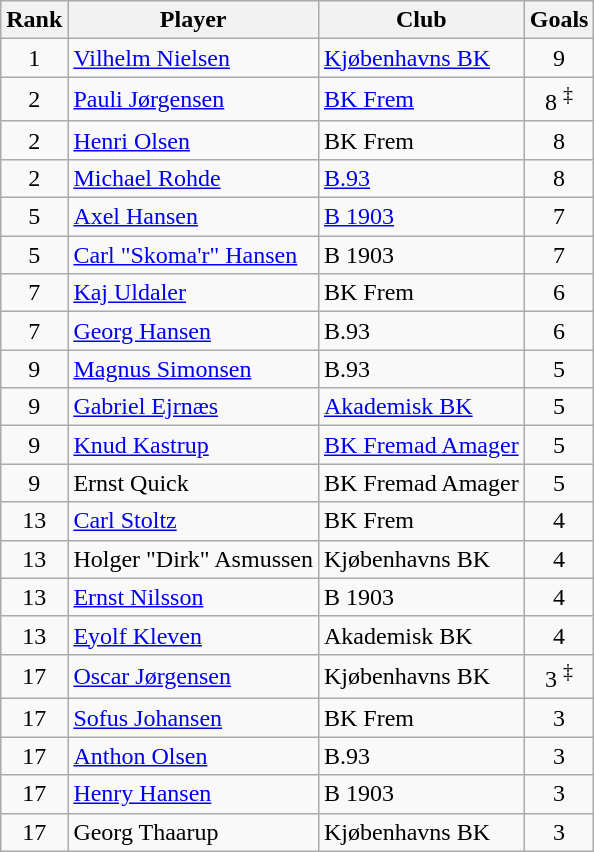<table class="wikitable" style="text-align:center">
<tr>
<th>Rank</th>
<th>Player</th>
<th>Club</th>
<th>Goals</th>
</tr>
<tr>
<td>1</td>
<td align="left"> <a href='#'>Vilhelm Nielsen</a></td>
<td align="left"><a href='#'>Kjøbenhavns BK</a></td>
<td>9</td>
</tr>
<tr>
<td>2</td>
<td align="left"> <a href='#'>Pauli Jørgensen</a></td>
<td align="left"><a href='#'>BK Frem</a></td>
<td>8 <sup>‡</sup></td>
</tr>
<tr>
<td>2</td>
<td align="left"> <a href='#'>Henri Olsen</a></td>
<td align="left">BK Frem</td>
<td>8</td>
</tr>
<tr>
<td>2</td>
<td align="left"> <a href='#'>Michael Rohde</a></td>
<td align="left"><a href='#'>B.93</a></td>
<td>8</td>
</tr>
<tr>
<td>5</td>
<td align="left"> <a href='#'>Axel Hansen</a></td>
<td align="left"><a href='#'>B 1903</a></td>
<td>7</td>
</tr>
<tr>
<td>5</td>
<td align="left"> <a href='#'>Carl "Skoma'r" Hansen</a></td>
<td align="left">B 1903</td>
<td>7</td>
</tr>
<tr>
<td>7</td>
<td align="left"> <a href='#'>Kaj Uldaler</a></td>
<td align="left">BK Frem</td>
<td>6</td>
</tr>
<tr>
<td>7</td>
<td align="left"> <a href='#'>Georg Hansen</a></td>
<td align="left">B.93</td>
<td>6</td>
</tr>
<tr>
<td>9</td>
<td align="left"> <a href='#'>Magnus Simonsen</a></td>
<td align="left">B.93</td>
<td>5</td>
</tr>
<tr>
<td>9</td>
<td align="left"> <a href='#'>Gabriel Ejrnæs</a></td>
<td align="left"><a href='#'>Akademisk BK</a></td>
<td>5</td>
</tr>
<tr>
<td>9</td>
<td align="left"> <a href='#'>Knud Kastrup</a></td>
<td align="left"><a href='#'>BK Fremad Amager</a></td>
<td>5</td>
</tr>
<tr>
<td>9</td>
<td align="left"> Ernst Quick</td>
<td align="left">BK Fremad Amager</td>
<td>5</td>
</tr>
<tr>
<td>13</td>
<td align="left"> <a href='#'>Carl Stoltz</a></td>
<td align="left">BK Frem</td>
<td>4</td>
</tr>
<tr>
<td>13</td>
<td align="left"> Holger "Dirk" Asmussen</td>
<td align="left">Kjøbenhavns BK</td>
<td>4</td>
</tr>
<tr>
<td>13</td>
<td align="left"> <a href='#'>Ernst Nilsson</a></td>
<td align="left">B 1903</td>
<td>4</td>
</tr>
<tr>
<td>13</td>
<td align="left"> <a href='#'>Eyolf Kleven</a></td>
<td align="left">Akademisk BK</td>
<td>4</td>
</tr>
<tr>
<td>17</td>
<td align="left"> <a href='#'>Oscar Jørgensen</a></td>
<td align="left">Kjøbenhavns BK</td>
<td>3 <sup>‡</sup></td>
</tr>
<tr>
<td>17</td>
<td align="left"> <a href='#'>Sofus Johansen</a></td>
<td align="left">BK Frem</td>
<td>3</td>
</tr>
<tr>
<td>17</td>
<td align="left"> <a href='#'>Anthon Olsen</a></td>
<td align="left">B.93</td>
<td>3</td>
</tr>
<tr>
<td>17</td>
<td align="left"> <a href='#'>Henry Hansen</a></td>
<td align="left">B 1903</td>
<td>3</td>
</tr>
<tr>
<td>17</td>
<td align="left"> Georg Thaarup</td>
<td align="left">Kjøbenhavns BK</td>
<td>3</td>
</tr>
</table>
